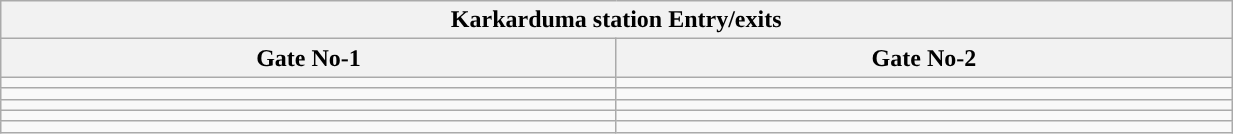<table class="wikitable" style="text-align: center;" width="65%">
<tr>
<th align="center" colspan="5" style="background:#"><span>Karkarduma station Entry/exits</span></th>
</tr>
<tr>
<th style="width:15%;">Gate No-1</th>
<th style="width:15%;">Gate No-2</th>
</tr>
<tr>
<td></td>
<td></td>
</tr>
<tr>
<td></td>
<td></td>
</tr>
<tr>
<td></td>
<td></td>
</tr>
<tr>
<td></td>
<td></td>
</tr>
<tr>
<td></td>
<td></td>
</tr>
</table>
